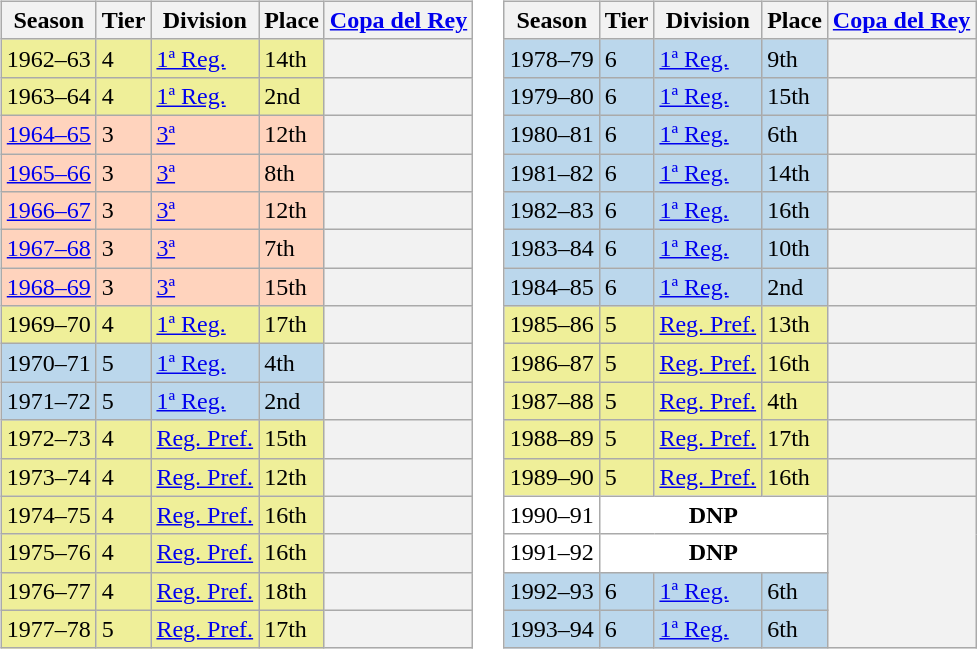<table>
<tr>
<td valign="top" width=0%><br><table class="wikitable">
<tr style="background:#f0f6fa;">
<th>Season</th>
<th>Tier</th>
<th>Division</th>
<th>Place</th>
<th><a href='#'>Copa del Rey</a></th>
</tr>
<tr>
<td style="background:#EFEF99;">1962–63</td>
<td style="background:#EFEF99;">4</td>
<td style="background:#EFEF99;"><a href='#'>1ª Reg.</a></td>
<td style="background:#EFEF99;">14th</td>
<th></th>
</tr>
<tr>
<td style="background:#EFEF99;">1963–64</td>
<td style="background:#EFEF99;">4</td>
<td style="background:#EFEF99;"><a href='#'>1ª Reg.</a></td>
<td style="background:#EFEF99;">2nd</td>
<th></th>
</tr>
<tr>
<td style="background:#FFD3BD;"><a href='#'>1964–65</a></td>
<td style="background:#FFD3BD;">3</td>
<td style="background:#FFD3BD;"><a href='#'>3ª</a></td>
<td style="background:#FFD3BD;">12th</td>
<th></th>
</tr>
<tr>
<td style="background:#FFD3BD;"><a href='#'>1965–66</a></td>
<td style="background:#FFD3BD;">3</td>
<td style="background:#FFD3BD;"><a href='#'>3ª</a></td>
<td style="background:#FFD3BD;">8th</td>
<th></th>
</tr>
<tr>
<td style="background:#FFD3BD;"><a href='#'>1966–67</a></td>
<td style="background:#FFD3BD;">3</td>
<td style="background:#FFD3BD;"><a href='#'>3ª</a></td>
<td style="background:#FFD3BD;">12th</td>
<th></th>
</tr>
<tr>
<td style="background:#FFD3BD;"><a href='#'>1967–68</a></td>
<td style="background:#FFD3BD;">3</td>
<td style="background:#FFD3BD;"><a href='#'>3ª</a></td>
<td style="background:#FFD3BD;">7th</td>
<th></th>
</tr>
<tr>
<td style="background:#FFD3BD;"><a href='#'>1968–69</a></td>
<td style="background:#FFD3BD;">3</td>
<td style="background:#FFD3BD;"><a href='#'>3ª</a></td>
<td style="background:#FFD3BD;">15th</td>
<th></th>
</tr>
<tr>
<td style="background:#EFEF99;">1969–70</td>
<td style="background:#EFEF99;">4</td>
<td style="background:#EFEF99;"><a href='#'>1ª Reg.</a></td>
<td style="background:#EFEF99;">17th</td>
<th></th>
</tr>
<tr>
<td style="background:#BBD7EC;">1970–71</td>
<td style="background:#BBD7EC;">5</td>
<td style="background:#BBD7EC;"><a href='#'>1ª Reg.</a></td>
<td style="background:#BBD7EC;">4th</td>
<th></th>
</tr>
<tr>
<td style="background:#BBD7EC;">1971–72</td>
<td style="background:#BBD7EC;">5</td>
<td style="background:#BBD7EC;"><a href='#'>1ª Reg.</a></td>
<td style="background:#BBD7EC;">2nd</td>
<th></th>
</tr>
<tr>
<td style="background:#EFEF99;">1972–73</td>
<td style="background:#EFEF99;">4</td>
<td style="background:#EFEF99;"><a href='#'>Reg. Pref.</a></td>
<td style="background:#EFEF99;">15th</td>
<th></th>
</tr>
<tr>
<td style="background:#EFEF99;">1973–74</td>
<td style="background:#EFEF99;">4</td>
<td style="background:#EFEF99;"><a href='#'>Reg. Pref.</a></td>
<td style="background:#EFEF99;">12th</td>
<th></th>
</tr>
<tr>
<td style="background:#EFEF99;">1974–75</td>
<td style="background:#EFEF99;">4</td>
<td style="background:#EFEF99;"><a href='#'>Reg. Pref.</a></td>
<td style="background:#EFEF99;">16th</td>
<th></th>
</tr>
<tr>
<td style="background:#EFEF99;">1975–76</td>
<td style="background:#EFEF99;">4</td>
<td style="background:#EFEF99;"><a href='#'>Reg. Pref.</a></td>
<td style="background:#EFEF99;">16th</td>
<th></th>
</tr>
<tr>
<td style="background:#EFEF99;">1976–77</td>
<td style="background:#EFEF99;">4</td>
<td style="background:#EFEF99;"><a href='#'>Reg. Pref.</a></td>
<td style="background:#EFEF99;">18th</td>
<th></th>
</tr>
<tr>
<td style="background:#EFEF99;">1977–78</td>
<td style="background:#EFEF99;">5</td>
<td style="background:#EFEF99;"><a href='#'>Reg. Pref.</a></td>
<td style="background:#EFEF99;">17th</td>
<th></th>
</tr>
</table>
</td>
<td valign="top" width=0%><br><table class="wikitable">
<tr style="background:#f0f6fa;">
<th>Season</th>
<th>Tier</th>
<th>Division</th>
<th>Place</th>
<th><a href='#'>Copa del Rey</a></th>
</tr>
<tr>
<td style="background:#BBD7EC;">1978–79</td>
<td style="background:#BBD7EC;">6</td>
<td style="background:#BBD7EC;"><a href='#'>1ª Reg.</a></td>
<td style="background:#BBD7EC;">9th</td>
<th></th>
</tr>
<tr>
<td style="background:#BBD7EC;">1979–80</td>
<td style="background:#BBD7EC;">6</td>
<td style="background:#BBD7EC;"><a href='#'>1ª Reg.</a></td>
<td style="background:#BBD7EC;">15th</td>
<th></th>
</tr>
<tr>
<td style="background:#BBD7EC;">1980–81</td>
<td style="background:#BBD7EC;">6</td>
<td style="background:#BBD7EC;"><a href='#'>1ª Reg.</a></td>
<td style="background:#BBD7EC;">6th</td>
<th></th>
</tr>
<tr>
<td style="background:#BBD7EC;">1981–82</td>
<td style="background:#BBD7EC;">6</td>
<td style="background:#BBD7EC;"><a href='#'>1ª Reg.</a></td>
<td style="background:#BBD7EC;">14th</td>
<th></th>
</tr>
<tr>
<td style="background:#BBD7EC;">1982–83</td>
<td style="background:#BBD7EC;">6</td>
<td style="background:#BBD7EC;"><a href='#'>1ª Reg.</a></td>
<td style="background:#BBD7EC;">16th</td>
<th></th>
</tr>
<tr>
<td style="background:#BBD7EC;">1983–84</td>
<td style="background:#BBD7EC;">6</td>
<td style="background:#BBD7EC;"><a href='#'>1ª Reg.</a></td>
<td style="background:#BBD7EC;">10th</td>
<th></th>
</tr>
<tr>
<td style="background:#BBD7EC;">1984–85</td>
<td style="background:#BBD7EC;">6</td>
<td style="background:#BBD7EC;"><a href='#'>1ª Reg.</a></td>
<td style="background:#BBD7EC;">2nd</td>
<th></th>
</tr>
<tr>
<td style="background:#EFEF99;">1985–86</td>
<td style="background:#EFEF99;">5</td>
<td style="background:#EFEF99;"><a href='#'>Reg. Pref.</a></td>
<td style="background:#EFEF99;">13th</td>
<th></th>
</tr>
<tr>
<td style="background:#EFEF99;">1986–87</td>
<td style="background:#EFEF99;">5</td>
<td style="background:#EFEF99;"><a href='#'>Reg. Pref.</a></td>
<td style="background:#EFEF99;">16th</td>
<th></th>
</tr>
<tr>
<td style="background:#EFEF99;">1987–88</td>
<td style="background:#EFEF99;">5</td>
<td style="background:#EFEF99;"><a href='#'>Reg. Pref.</a></td>
<td style="background:#EFEF99;">4th</td>
<th></th>
</tr>
<tr>
<td style="background:#EFEF99;">1988–89</td>
<td style="background:#EFEF99;">5</td>
<td style="background:#EFEF99;"><a href='#'>Reg. Pref.</a></td>
<td style="background:#EFEF99;">17th</td>
<th></th>
</tr>
<tr>
<td style="background:#EFEF99;">1989–90</td>
<td style="background:#EFEF99;">5</td>
<td style="background:#EFEF99;"><a href='#'>Reg. Pref.</a></td>
<td style="background:#EFEF99;">16th</td>
<th></th>
</tr>
<tr>
<td style="background:#FFFFFF;">1990–91</td>
<th style="background:#FFFFFF;" colspan="3">DNP</th>
<th rowspan="4"></th>
</tr>
<tr>
<td style="background:#FFFFFF;">1991–92</td>
<th style="background:#FFFFFF;" colspan="3">DNP</th>
</tr>
<tr>
<td style="background:#BBD7EC;">1992–93</td>
<td style="background:#BBD7EC;">6</td>
<td style="background:#BBD7EC;"><a href='#'>1ª Reg.</a></td>
<td style="background:#BBD7EC;">6th</td>
</tr>
<tr>
<td style="background:#BBD7EC;">1993–94</td>
<td style="background:#BBD7EC;">6</td>
<td style="background:#BBD7EC;"><a href='#'>1ª Reg.</a></td>
<td style="background:#BBD7EC;">6th</td>
</tr>
</table>
</td>
</tr>
</table>
